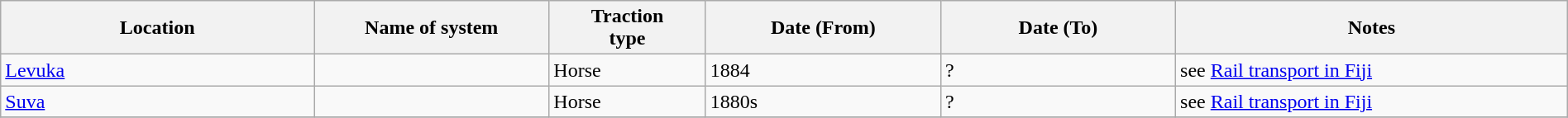<table class="wikitable" width=100%>
<tr>
<th width=20%>Location</th>
<th width=15%>Name of system</th>
<th width=10%>Traction<br>type</th>
<th width=15%>Date (From)</th>
<th width=15%>Date (To)</th>
<th width=25%>Notes</th>
</tr>
<tr>
<td><a href='#'>Levuka</a></td>
<td> </td>
<td>Horse</td>
<td>1884</td>
<td>?</td>
<td>see <a href='#'>Rail transport in Fiji</a></td>
</tr>
<tr>
<td><a href='#'>Suva</a></td>
<td> </td>
<td>Horse</td>
<td>1880s</td>
<td>?</td>
<td>see <a href='#'>Rail transport in Fiji</a></td>
</tr>
<tr>
</tr>
</table>
